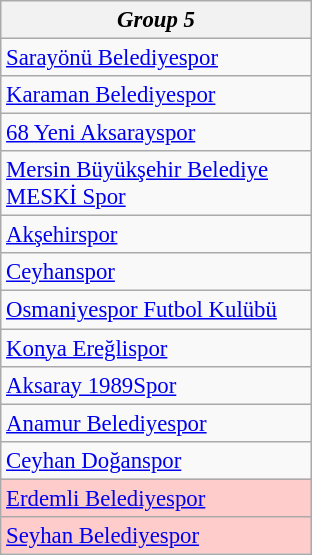<table class="wikitable collapsible collapsed" style="font-size:95%;">
<tr>
<th colspan="1" width="200"><em>Group 5</em></th>
</tr>
<tr>
<td><a href='#'>Sarayönü Belediyespor</a></td>
</tr>
<tr>
<td><a href='#'>Karaman Belediyespor</a></td>
</tr>
<tr>
<td><a href='#'>68 Yeni Aksarayspor</a></td>
</tr>
<tr>
<td><a href='#'>Mersin Büyükşehir Belediye MESKİ Spor</a></td>
</tr>
<tr>
<td><a href='#'>Akşehirspor</a></td>
</tr>
<tr>
<td><a href='#'>Ceyhanspor</a></td>
</tr>
<tr>
<td><a href='#'>Osmaniyespor Futbol Kulübü</a></td>
</tr>
<tr>
<td><a href='#'>Konya Ereğlispor</a></td>
</tr>
<tr>
<td><a href='#'>Aksaray 1989Spor</a></td>
</tr>
<tr>
<td><a href='#'>Anamur Belediyespor</a></td>
</tr>
<tr>
<td><a href='#'>Ceyhan Doğanspor</a></td>
</tr>
<tr>
<td style="background:#fcc;"><a href='#'>Erdemli Belediyespor</a></td>
</tr>
<tr>
<td style="background:#fcc;"><a href='#'>Seyhan Belediyespor</a></td>
</tr>
</table>
